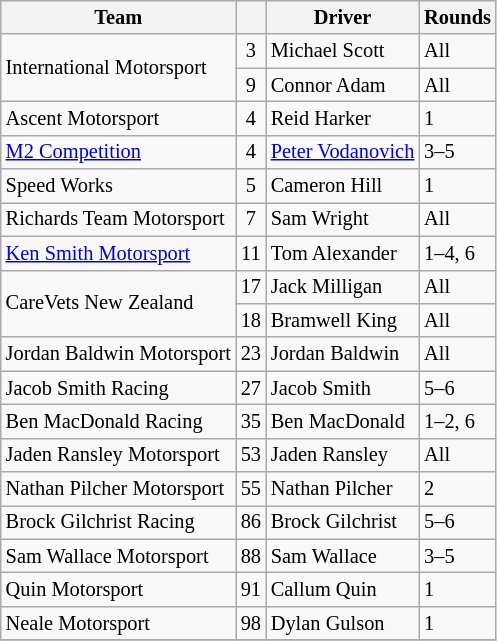<table class="wikitable" style="font-size: 85%">
<tr>
<th>Team</th>
<th></th>
<th>Driver</th>
<th>Rounds</th>
</tr>
<tr>
<td rowspan="2">International Motorsport</td>
<td align=center>3</td>
<td> Michael Scott</td>
<td>All</td>
</tr>
<tr>
<td align=center>9</td>
<td> Connor Adam</td>
<td>All</td>
</tr>
<tr>
<td>Ascent Motorsport</td>
<td align=center>4</td>
<td> Reid Harker</td>
<td>1</td>
</tr>
<tr>
<td><a href='#'>M2 Competition</a></td>
<td align=center>4</td>
<td> <a href='#'>Peter Vodanovich</a></td>
<td>3–5</td>
</tr>
<tr>
<td>Speed Works</td>
<td align=center>5</td>
<td> Cameron Hill</td>
<td>1</td>
</tr>
<tr>
<td>Richards Team Motorsport</td>
<td align=center>7</td>
<td> Sam Wright</td>
<td>All</td>
</tr>
<tr>
<td><a href='#'>Ken Smith Motorsport</a></td>
<td align=center>11</td>
<td> Tom Alexander</td>
<td>1–4, 6</td>
</tr>
<tr>
<td rowspan="2">CareVets New Zealand</td>
<td align=center>17</td>
<td> Jack Milligan</td>
<td>All</td>
</tr>
<tr>
<td align=center>18</td>
<td> Bramwell King</td>
<td>All</td>
</tr>
<tr>
<td>Jordan Baldwin Motorsport</td>
<td align=center>23</td>
<td> Jordan Baldwin</td>
<td>All</td>
</tr>
<tr>
<td>Jacob Smith Racing</td>
<td align="center">27</td>
<td> Jacob Smith</td>
<td>5–6</td>
</tr>
<tr>
<td>Ben MacDonald Racing</td>
<td align=center>35</td>
<td> Ben MacDonald</td>
<td>1–2, 6</td>
</tr>
<tr>
<td>Jaden Ransley Motorsport</td>
<td align=center>53</td>
<td> Jaden Ransley</td>
<td>All</td>
</tr>
<tr>
<td>Nathan Pilcher Motorsport</td>
<td align=center>55</td>
<td> Nathan Pilcher</td>
<td>2</td>
</tr>
<tr>
<td>Brock Gilchrist Racing</td>
<td align="center">86</td>
<td> Brock Gilchrist</td>
<td>5–6</td>
</tr>
<tr>
<td>Sam Wallace Motorsport</td>
<td align=center>88</td>
<td> Sam Wallace</td>
<td>3–5</td>
</tr>
<tr>
<td>Quin Motorsport</td>
<td align=center>91</td>
<td> Callum Quin</td>
<td>1</td>
</tr>
<tr>
<td>Neale Motorsport</td>
<td align=center>98</td>
<td> Dylan Gulson</td>
<td>1</td>
</tr>
<tr>
</tr>
</table>
